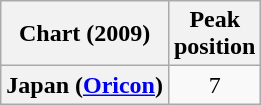<table class="wikitable plainrowheaders sortable" style="text-align:center;">
<tr>
<th scope="col">Chart (2009)</th>
<th scope="col">Peak<br>position</th>
</tr>
<tr>
<th scope="row">Japan (<a href='#'>Oricon</a>)</th>
<td>7</td>
</tr>
</table>
